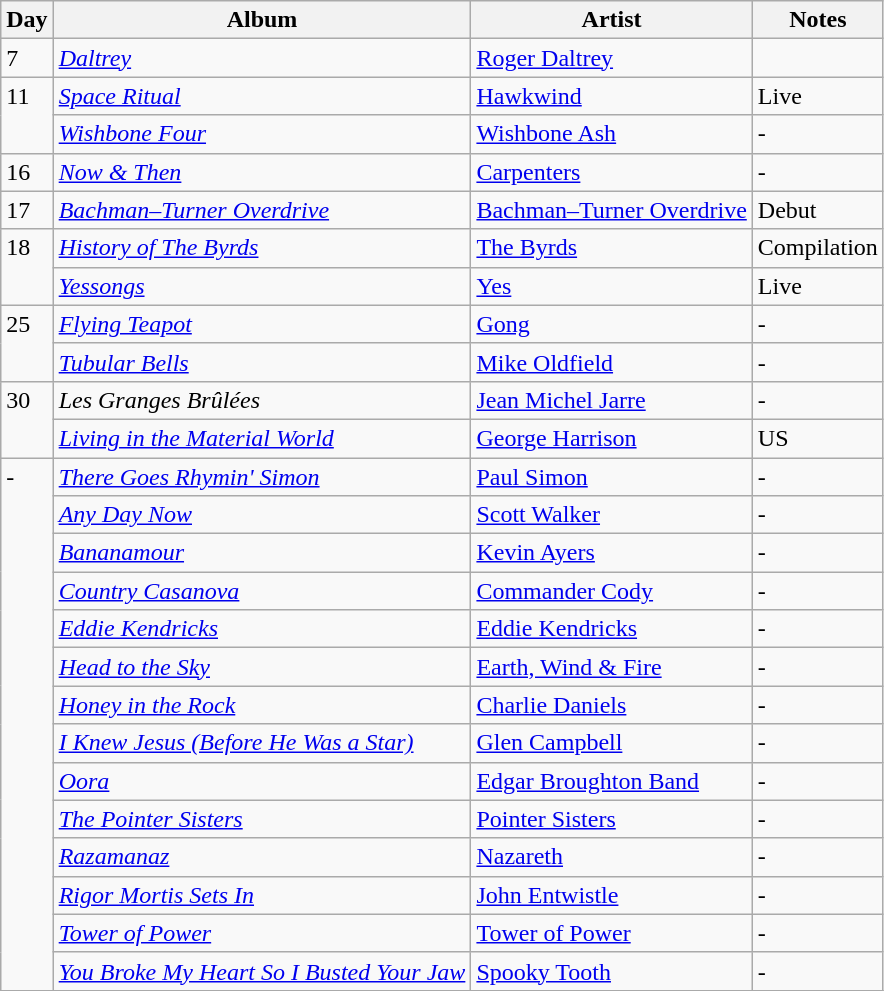<table class="wikitable">
<tr>
<th>Day</th>
<th>Album</th>
<th>Artist</th>
<th>Notes</th>
</tr>
<tr>
<td rowspan="1" style="vertical-align:top;">7</td>
<td><em><a href='#'>Daltrey</a></em></td>
<td><a href='#'>Roger Daltrey</a></td>
<td></td>
</tr>
<tr>
<td rowspan="2" style="vertical-align:top;">11</td>
<td><em><a href='#'>Space Ritual</a></em></td>
<td><a href='#'>Hawkwind</a></td>
<td>Live</td>
</tr>
<tr>
<td><em><a href='#'>Wishbone Four</a></em></td>
<td><a href='#'>Wishbone Ash</a></td>
<td>-</td>
</tr>
<tr>
<td style="vertical-align:top;">16</td>
<td><em><a href='#'>Now & Then</a></em></td>
<td><a href='#'>Carpenters</a></td>
<td>-</td>
</tr>
<tr>
<td style="vertical-align:top;">17</td>
<td><em><a href='#'>Bachman–Turner Overdrive</a></em></td>
<td><a href='#'>Bachman–Turner Overdrive</a></td>
<td>Debut</td>
</tr>
<tr>
<td rowspan="2" style="vertical-align:top;">18</td>
<td><em><a href='#'>History of The Byrds</a></em></td>
<td><a href='#'>The Byrds</a></td>
<td>Compilation</td>
</tr>
<tr>
<td><em><a href='#'>Yessongs</a></em></td>
<td><a href='#'>Yes</a></td>
<td>Live</td>
</tr>
<tr>
<td rowspan="2" style="vertical-align:top;">25</td>
<td><em><a href='#'>Flying Teapot</a></em></td>
<td><a href='#'>Gong</a></td>
<td>-</td>
</tr>
<tr>
<td><em><a href='#'>Tubular Bells</a></em></td>
<td><a href='#'>Mike Oldfield</a></td>
<td>-</td>
</tr>
<tr>
<td rowspan="2" style="vertical-align:top;">30</td>
<td><em>Les Granges Brûlées</em></td>
<td><a href='#'>Jean Michel Jarre</a></td>
<td>-</td>
</tr>
<tr>
<td><em><a href='#'>Living in the Material World</a></em></td>
<td><a href='#'>George Harrison</a></td>
<td>US</td>
</tr>
<tr>
<td rowspan="14" style="vertical-align:top;">-</td>
<td><em><a href='#'>There Goes Rhymin' Simon</a></em></td>
<td><a href='#'>Paul Simon</a></td>
<td>-</td>
</tr>
<tr>
<td><em><a href='#'>Any Day Now</a></em></td>
<td><a href='#'>Scott Walker</a></td>
<td>-</td>
</tr>
<tr>
<td><em><a href='#'>Bananamour</a></em></td>
<td><a href='#'>Kevin Ayers</a></td>
<td>-</td>
</tr>
<tr>
<td><em><a href='#'>Country Casanova</a></em></td>
<td><a href='#'>Commander Cody</a></td>
<td>-</td>
</tr>
<tr>
<td><em><a href='#'>Eddie Kendricks</a></em></td>
<td><a href='#'>Eddie Kendricks</a></td>
<td>-</td>
</tr>
<tr>
<td><em><a href='#'>Head to the Sky</a></em></td>
<td><a href='#'>Earth, Wind & Fire</a></td>
<td>-</td>
</tr>
<tr>
<td><em><a href='#'>Honey in the Rock</a></em></td>
<td><a href='#'>Charlie Daniels</a></td>
<td>-</td>
</tr>
<tr>
<td><em><a href='#'>I Knew Jesus (Before He Was a Star)</a></em></td>
<td><a href='#'>Glen Campbell</a></td>
<td>-</td>
</tr>
<tr>
<td><em><a href='#'>Oora</a></em></td>
<td><a href='#'>Edgar Broughton Band</a></td>
<td>-</td>
</tr>
<tr>
<td><em><a href='#'>The Pointer Sisters</a></em></td>
<td><a href='#'>Pointer Sisters</a></td>
<td>-</td>
</tr>
<tr>
<td><em><a href='#'>Razamanaz</a></em></td>
<td><a href='#'>Nazareth</a></td>
<td>-</td>
</tr>
<tr>
<td><em><a href='#'>Rigor Mortis Sets In</a></em></td>
<td><a href='#'>John Entwistle</a></td>
<td>-</td>
</tr>
<tr>
<td><em><a href='#'>Tower of Power</a></em></td>
<td><a href='#'>Tower of Power</a></td>
<td>-</td>
</tr>
<tr>
<td><em><a href='#'>You Broke My Heart So I Busted Your Jaw</a></em></td>
<td><a href='#'>Spooky Tooth</a></td>
<td>-</td>
</tr>
<tr>
</tr>
</table>
